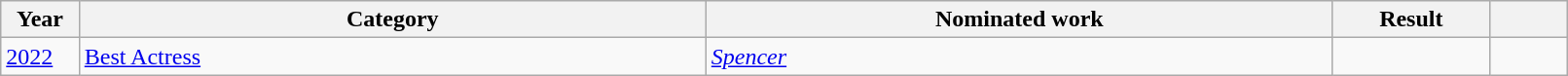<table class="wikitable" style="width:85%;">
<tr>
<th width=5%>Year</th>
<th style="width:40%;">Category</th>
<th style="width:40%;">Nominated work</th>
<th style="width:10%;">Result</th>
<th width=5%></th>
</tr>
<tr>
<td><a href='#'>2022</a></td>
<td><a href='#'>Best Actress</a></td>
<td><em><a href='#'>Spencer</a></em></td>
<td></td>
<td></td>
</tr>
</table>
